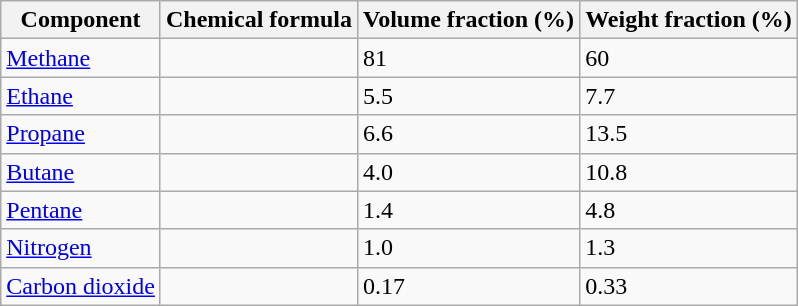<table class="wikitable">
<tr>
<th>Component</th>
<th>Chemical formula</th>
<th>Volume fraction (%)</th>
<th>Weight fraction (%)</th>
</tr>
<tr>
<td><a href='#'>Methane</a></td>
<td></td>
<td>81</td>
<td>60</td>
</tr>
<tr>
<td><a href='#'>Ethane</a></td>
<td></td>
<td>5.5</td>
<td>7.7</td>
</tr>
<tr>
<td><a href='#'>Propane</a></td>
<td></td>
<td>6.6</td>
<td>13.5</td>
</tr>
<tr>
<td><a href='#'>Butane</a></td>
<td></td>
<td>4.0</td>
<td>10.8</td>
</tr>
<tr>
<td><a href='#'>Pentane</a></td>
<td></td>
<td>1.4</td>
<td>4.8</td>
</tr>
<tr>
<td><a href='#'>Nitrogen</a></td>
<td></td>
<td>1.0</td>
<td>1.3</td>
</tr>
<tr>
<td><a href='#'>Carbon dioxide</a></td>
<td></td>
<td>0.17</td>
<td>0.33</td>
</tr>
</table>
